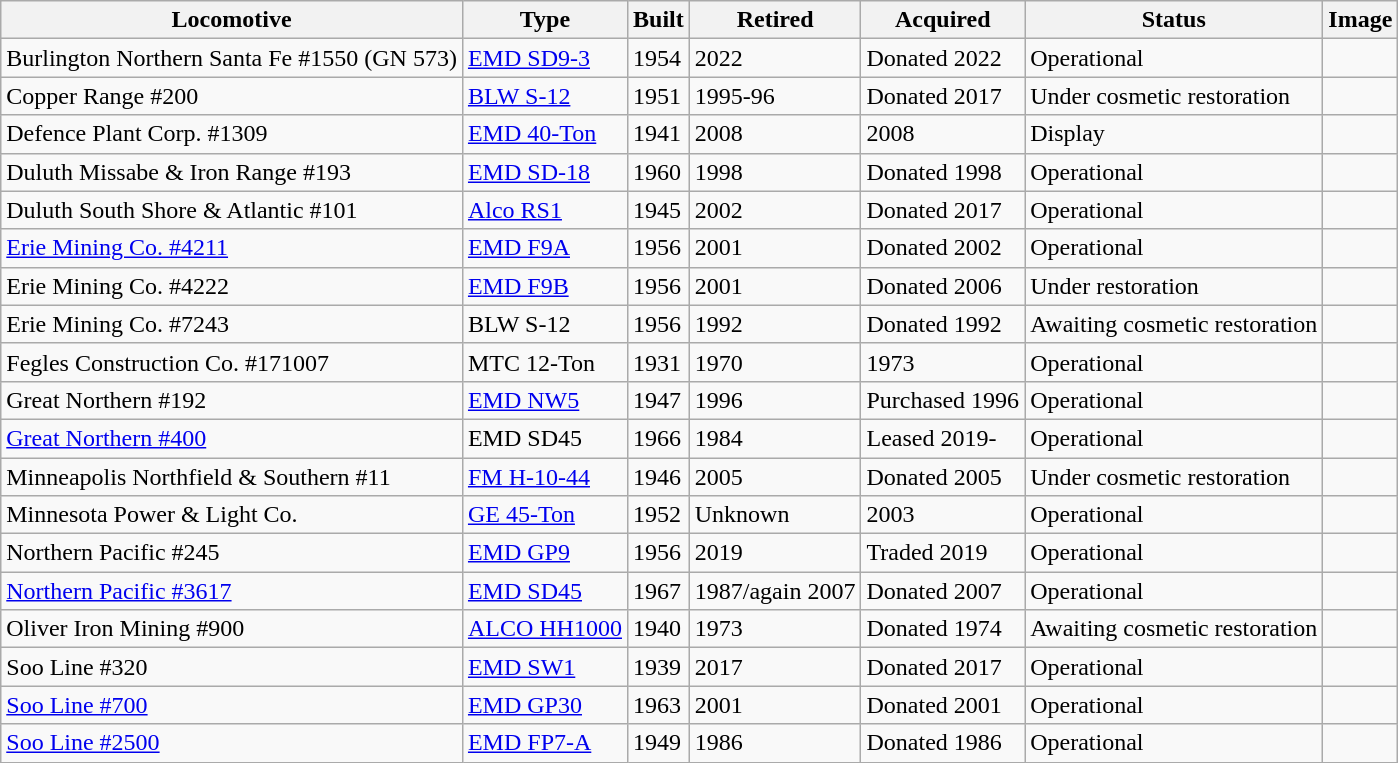<table class="wikitable sortable">
<tr>
<th>Locomotive</th>
<th class="unsortable">Type</th>
<th>Built</th>
<th>Retired</th>
<th class="unsortable">Acquired</th>
<th>Status</th>
<th class="unsortable">Image</th>
</tr>
<tr>
<td>Burlington Northern Santa Fe #1550 (GN 573)</td>
<td EMD SD9><a href='#'>EMD SD9-3</a></td>
<td>1954</td>
<td>2022</td>
<td>Donated 2022</td>
<td>Operational</td>
<td></td>
</tr>
<tr>
<td>Copper Range #200</td>
<td><a href='#'>BLW S-12</a></td>
<td>1951</td>
<td>1995-96</td>
<td>Donated 2017</td>
<td>Under cosmetic restoration</td>
<td></td>
</tr>
<tr>
<td>Defence Plant Corp. #1309</td>
<td><a href='#'>EMD 40-Ton</a></td>
<td>1941</td>
<td>2008</td>
<td>2008</td>
<td>Display</td>
<td></td>
</tr>
<tr>
<td>Duluth Missabe & Iron Range #193</td>
<td><a href='#'>EMD SD-18</a></td>
<td>1960</td>
<td>1998</td>
<td>Donated 1998</td>
<td>Operational</td>
<td></td>
</tr>
<tr>
<td>Duluth South Shore & Atlantic #101</td>
<td><a href='#'>Alco RS1</a></td>
<td>1945</td>
<td>2002</td>
<td>Donated 2017</td>
<td>Operational</td>
<td></td>
</tr>
<tr>
<td><a href='#'>Erie Mining Co. #4211</a></td>
<td><a href='#'>EMD F9A</a></td>
<td>1956</td>
<td>2001</td>
<td>Donated 2002</td>
<td>Operational</td>
<td></td>
</tr>
<tr>
<td>Erie Mining Co. #4222</td>
<td><a href='#'>EMD F9B</a></td>
<td>1956</td>
<td>2001</td>
<td>Donated 2006</td>
<td>Under restoration</td>
<td></td>
</tr>
<tr>
<td>Erie Mining Co. #7243</td>
<td>BLW S-12</td>
<td>1956</td>
<td>1992</td>
<td>Donated 1992</td>
<td>Awaiting cosmetic restoration</td>
<td></td>
</tr>
<tr>
<td>Fegles Construction Co. #171007</td>
<td>MTC 12-Ton</td>
<td>1931</td>
<td>1970</td>
<td>1973</td>
<td>Operational</td>
<td></td>
</tr>
<tr>
<td>Great Northern #192</td>
<td><a href='#'>EMD NW5</a></td>
<td>1947</td>
<td>1996</td>
<td>Purchased 1996</td>
<td>Operational</td>
<td></td>
</tr>
<tr>
<td><a href='#'>Great Northern #400</a></td>
<td>EMD SD45</td>
<td>1966</td>
<td>1984</td>
<td>Leased 2019-</td>
<td>Operational</td>
<td></td>
</tr>
<tr>
<td>Minneapolis Northfield & Southern #11</td>
<td><a href='#'>FM H-10-44</a></td>
<td>1946</td>
<td>2005</td>
<td>Donated 2005</td>
<td>Under cosmetic restoration</td>
<td></td>
</tr>
<tr>
<td>Minnesota Power & Light Co.</td>
<td><a href='#'>GE 45-Ton</a></td>
<td>1952</td>
<td>Unknown</td>
<td>2003</td>
<td>Operational</td>
<td></td>
</tr>
<tr>
<td>Northern Pacific #245</td>
<td><a href='#'>EMD GP9</a></td>
<td>1956</td>
<td>2019</td>
<td>Traded 2019</td>
<td>Operational</td>
<td></td>
</tr>
<tr>
<td><a href='#'>Northern Pacific #3617</a></td>
<td><a href='#'>EMD SD45</a></td>
<td>1967</td>
<td>1987/again 2007</td>
<td>Donated 2007</td>
<td>Operational</td>
<td></td>
</tr>
<tr>
<td>Oliver Iron Mining #900</td>
<td><a href='#'>ALCO HH1000</a></td>
<td>1940</td>
<td>1973</td>
<td>Donated 1974</td>
<td>Awaiting cosmetic restoration</td>
<td></td>
</tr>
<tr>
<td>Soo Line #320</td>
<td><a href='#'>EMD SW1</a></td>
<td>1939</td>
<td>2017</td>
<td>Donated 2017</td>
<td>Operational</td>
<td></td>
</tr>
<tr>
<td><a href='#'>Soo Line #700</a></td>
<td><a href='#'>EMD GP30</a></td>
<td>1963</td>
<td>2001</td>
<td>Donated 2001</td>
<td>Operational</td>
<td></td>
</tr>
<tr>
<td><a href='#'>Soo Line #2500</a></td>
<td><a href='#'>EMD FP7-A</a></td>
<td>1949</td>
<td>1986</td>
<td>Donated 1986</td>
<td>Operational</td>
<td></td>
</tr>
</table>
